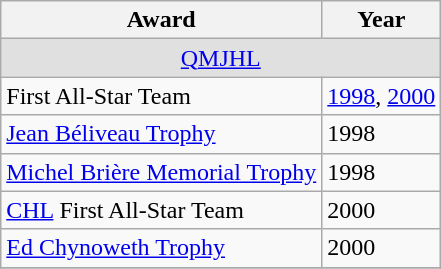<table class="wikitable">
<tr>
<th>Award</th>
<th>Year</th>
</tr>
<tr ALIGN="center" bgcolor="#e0e0e0">
<td colspan="3"><a href='#'>QMJHL</a></td>
</tr>
<tr>
<td>First All-Star Team</td>
<td><a href='#'>1998</a>, <a href='#'>2000</a></td>
</tr>
<tr>
<td><a href='#'>Jean Béliveau Trophy</a></td>
<td>1998</td>
</tr>
<tr>
<td><a href='#'>Michel Brière Memorial Trophy</a></td>
<td>1998</td>
</tr>
<tr>
<td><a href='#'>CHL</a> First All-Star Team</td>
<td>2000</td>
</tr>
<tr>
<td><a href='#'>Ed Chynoweth Trophy</a></td>
<td>2000</td>
</tr>
<tr>
</tr>
</table>
